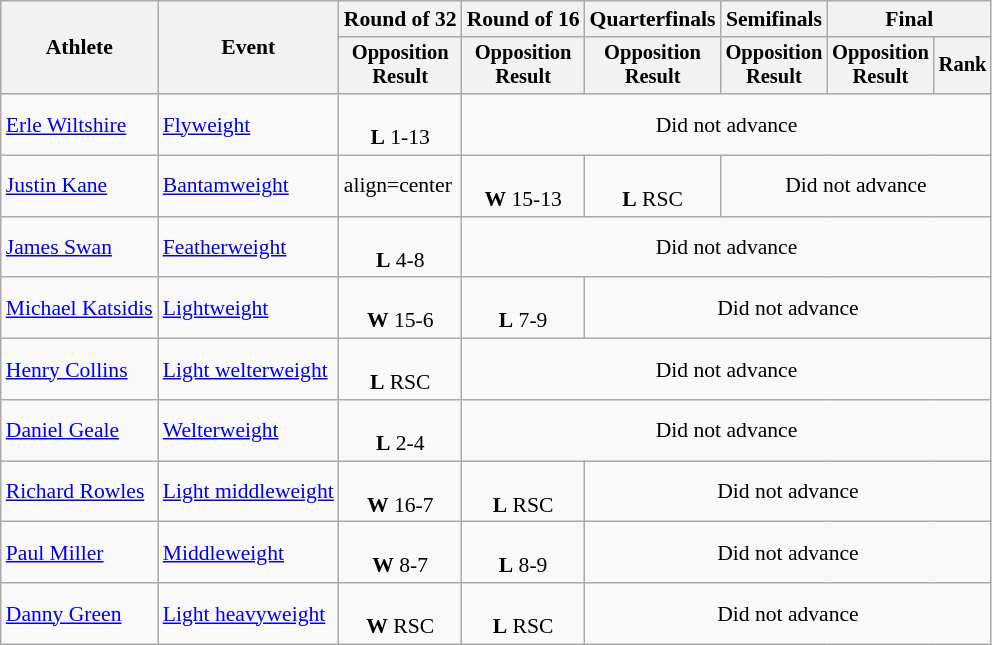<table class="wikitable" style="font-size:90%">
<tr>
<th rowspan="2">Athlete</th>
<th rowspan="2">Event</th>
<th>Round of 32</th>
<th>Round of 16</th>
<th>Quarterfinals</th>
<th>Semifinals</th>
<th colspan=2>Final</th>
</tr>
<tr style="font-size:95%">
<th>Opposition<br>Result</th>
<th>Opposition<br>Result</th>
<th>Opposition<br>Result</th>
<th>Opposition<br>Result</th>
<th>Opposition<br>Result</th>
<th>Rank</th>
</tr>
<tr>
<td align=left><a href='#'>Erle Wiltshire</a></td>
<td align=left><a href='#'>Flyweight</a></td>
<td align=center><br><strong>L</strong> 1-13</td>
<td align=center colspan=5>Did not advance</td>
</tr>
<tr>
<td align=left><a href='#'>Justin Kane</a></td>
<td align=left><a href='#'>Bantamweight</a></td>
<td>align=center </td>
<td align=center><br><strong>W</strong> 15-13</td>
<td align=center><br><strong>L</strong> RSC</td>
<td align=center colspan=3>Did not advance</td>
</tr>
<tr>
<td align=left><a href='#'>James Swan</a></td>
<td align=left><a href='#'>Featherweight</a></td>
<td align=center><br><strong>L</strong> 4-8</td>
<td align=center colspan=5>Did not advance</td>
</tr>
<tr>
<td align=left><a href='#'>Michael Katsidis</a></td>
<td align=left><a href='#'>Lightweight</a></td>
<td align=center><br><strong>W</strong> 15-6</td>
<td align=center><br><strong>L</strong> 7-9</td>
<td align=center colspan=4>Did not advance</td>
</tr>
<tr>
<td align=left><a href='#'>Henry Collins</a></td>
<td align=left><a href='#'>Light welterweight</a></td>
<td align=center><br><strong>L</strong> RSC</td>
<td align=center colspan=5>Did not advance</td>
</tr>
<tr>
<td align=left><a href='#'>Daniel Geale</a></td>
<td align=left><a href='#'>Welterweight</a></td>
<td align=center><br><strong>L</strong> 2-4</td>
<td align=center colspan=5>Did not advance</td>
</tr>
<tr>
<td align=left><a href='#'>Richard Rowles</a></td>
<td align=left><a href='#'>Light middleweight</a></td>
<td align=center><br><strong>W</strong> 16-7</td>
<td align=center><br><strong>L</strong> RSC</td>
<td align=center colspan=4>Did not advance</td>
</tr>
<tr>
<td align=left><a href='#'>Paul Miller</a></td>
<td align=left><a href='#'>Middleweight</a></td>
<td align=center><br><strong>W</strong> 8-7</td>
<td align=center><br><strong>L</strong> 8-9</td>
<td align=center colspan=4>Did not advance</td>
</tr>
<tr>
<td align=left><a href='#'>Danny Green</a></td>
<td align=left><a href='#'>Light heavyweight</a></td>
<td align=center><br><strong>W</strong> RSC</td>
<td align=center><br><strong>L</strong> RSC</td>
<td align=center colspan=4>Did not advance</td>
</tr>
</table>
